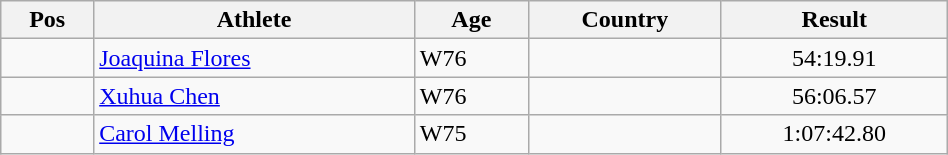<table class="wikitable"  style="text-align:center; width:50%;">
<tr>
<th>Pos</th>
<th>Athlete</th>
<th>Age</th>
<th>Country</th>
<th>Result</th>
</tr>
<tr>
<td align=center></td>
<td align=left><a href='#'>Joaquina Flores</a></td>
<td align=left>W76</td>
<td align=left></td>
<td>54:19.91</td>
</tr>
<tr>
<td align=center></td>
<td align=left><a href='#'>Xuhua Chen</a></td>
<td align=left>W76</td>
<td align=left></td>
<td>56:06.57</td>
</tr>
<tr>
<td align=center></td>
<td align=left><a href='#'>Carol Melling</a></td>
<td align=left>W75</td>
<td align=left></td>
<td>1:07:42.80</td>
</tr>
</table>
